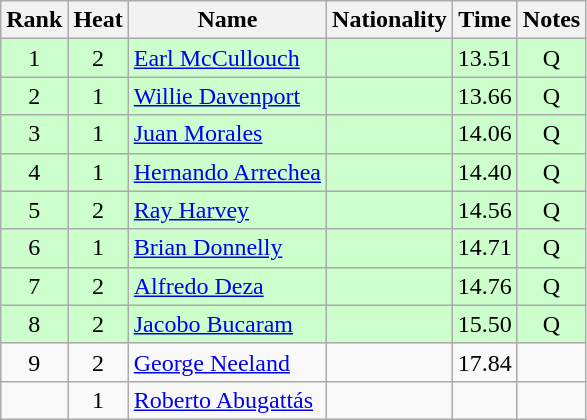<table class="wikitable sortable" style="text-align:center">
<tr>
<th>Rank</th>
<th>Heat</th>
<th>Name</th>
<th>Nationality</th>
<th>Time</th>
<th>Notes</th>
</tr>
<tr bgcolor=ccffcc>
<td>1</td>
<td>2</td>
<td align=left><a href='#'>Earl McCullouch</a></td>
<td align=left></td>
<td>13.51</td>
<td>Q</td>
</tr>
<tr bgcolor=ccffcc>
<td>2</td>
<td>1</td>
<td align=left><a href='#'>Willie Davenport</a></td>
<td align=left></td>
<td>13.66</td>
<td>Q</td>
</tr>
<tr bgcolor=ccffcc>
<td>3</td>
<td>1</td>
<td align=left><a href='#'>Juan Morales</a></td>
<td align=left></td>
<td>14.06</td>
<td>Q</td>
</tr>
<tr bgcolor=ccffcc>
<td>4</td>
<td>1</td>
<td align=left><a href='#'>Hernando Arrechea</a></td>
<td align=left></td>
<td>14.40</td>
<td>Q</td>
</tr>
<tr bgcolor=ccffcc>
<td>5</td>
<td>2</td>
<td align=left><a href='#'>Ray Harvey</a></td>
<td align=left></td>
<td>14.56</td>
<td>Q</td>
</tr>
<tr bgcolor=ccffcc>
<td>6</td>
<td>1</td>
<td align=left><a href='#'>Brian Donnelly</a></td>
<td align=left></td>
<td>14.71</td>
<td>Q</td>
</tr>
<tr bgcolor=ccffcc>
<td>7</td>
<td>2</td>
<td align=left><a href='#'>Alfredo Deza</a></td>
<td align=left></td>
<td>14.76</td>
<td>Q</td>
</tr>
<tr bgcolor=ccffcc>
<td>8</td>
<td>2</td>
<td align=left><a href='#'>Jacobo Bucaram</a></td>
<td align=left></td>
<td>15.50</td>
<td>Q</td>
</tr>
<tr>
<td>9</td>
<td>2</td>
<td align=left><a href='#'>George Neeland</a></td>
<td align=left></td>
<td>17.84</td>
<td></td>
</tr>
<tr>
<td></td>
<td>1</td>
<td align=left><a href='#'>Roberto Abugattás</a></td>
<td align=left></td>
<td></td>
<td></td>
</tr>
</table>
